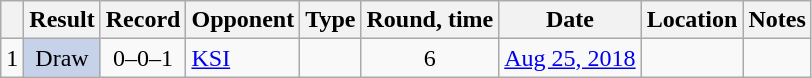<table class="wikitable" style="text-align:center">
<tr>
<th></th>
<th>Result</th>
<th>Record</th>
<th>Opponent</th>
<th>Type</th>
<th>Round, time</th>
<th>Date</th>
<th>Location</th>
<th>Notes</th>
</tr>
<tr>
<td>1</td>
<td style="background:#c5d2ea; color:black; vertical-align:middle; text-align:center; " class="table-draw">Draw</td>
<td>0–0–1</td>
<td style="text-align:left;"><a href='#'>KSI</a></td>
<td></td>
<td>6</td>
<td><a href='#'>Aug 25, 2018</a></td>
<td style="text-align:left;"></td>
<td></td>
</tr>
</table>
